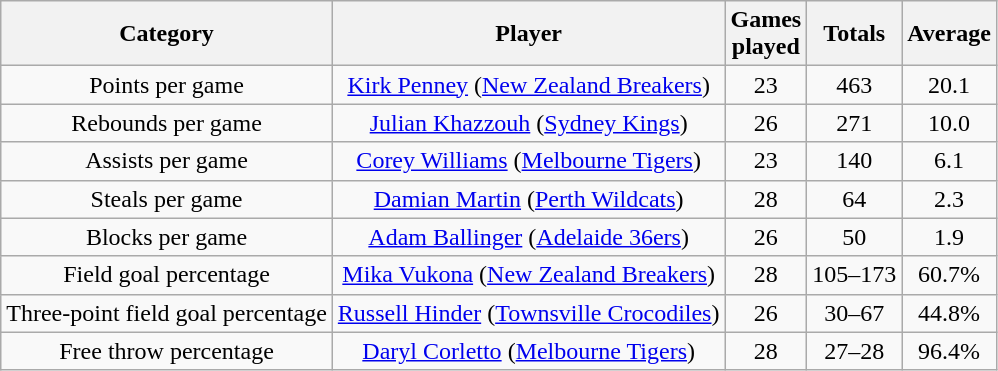<table class="wikitable" style="text-align:center">
<tr>
<th>Category</th>
<th>Player</th>
<th>Games<br>played</th>
<th>Totals</th>
<th>Average</th>
</tr>
<tr>
<td>Points per game</td>
<td><a href='#'>Kirk Penney</a> (<a href='#'>New Zealand Breakers</a>)</td>
<td>23</td>
<td>463</td>
<td>20.1</td>
</tr>
<tr>
<td>Rebounds per game</td>
<td><a href='#'>Julian Khazzouh</a> (<a href='#'>Sydney Kings</a>)</td>
<td>26</td>
<td>271</td>
<td>10.0</td>
</tr>
<tr>
<td>Assists per game</td>
<td><a href='#'>Corey Williams</a> (<a href='#'>Melbourne Tigers</a>)</td>
<td>23</td>
<td>140</td>
<td>6.1</td>
</tr>
<tr>
<td>Steals per game</td>
<td><a href='#'>Damian Martin</a> (<a href='#'>Perth Wildcats</a>)</td>
<td>28</td>
<td>64</td>
<td>2.3</td>
</tr>
<tr>
<td>Blocks per game</td>
<td><a href='#'>Adam Ballinger</a> (<a href='#'>Adelaide 36ers</a>)</td>
<td>26</td>
<td>50</td>
<td>1.9</td>
</tr>
<tr>
<td>Field goal percentage</td>
<td><a href='#'>Mika Vukona</a> (<a href='#'>New Zealand Breakers</a>)</td>
<td>28</td>
<td>105–173</td>
<td>60.7%</td>
</tr>
<tr>
<td>Three-point field goal percentage</td>
<td><a href='#'>Russell Hinder</a> (<a href='#'>Townsville Crocodiles</a>)</td>
<td>26</td>
<td>30–67</td>
<td>44.8%</td>
</tr>
<tr>
<td>Free throw percentage</td>
<td><a href='#'>Daryl Corletto</a> (<a href='#'>Melbourne Tigers</a>)</td>
<td>28</td>
<td>27–28</td>
<td>96.4%</td>
</tr>
</table>
